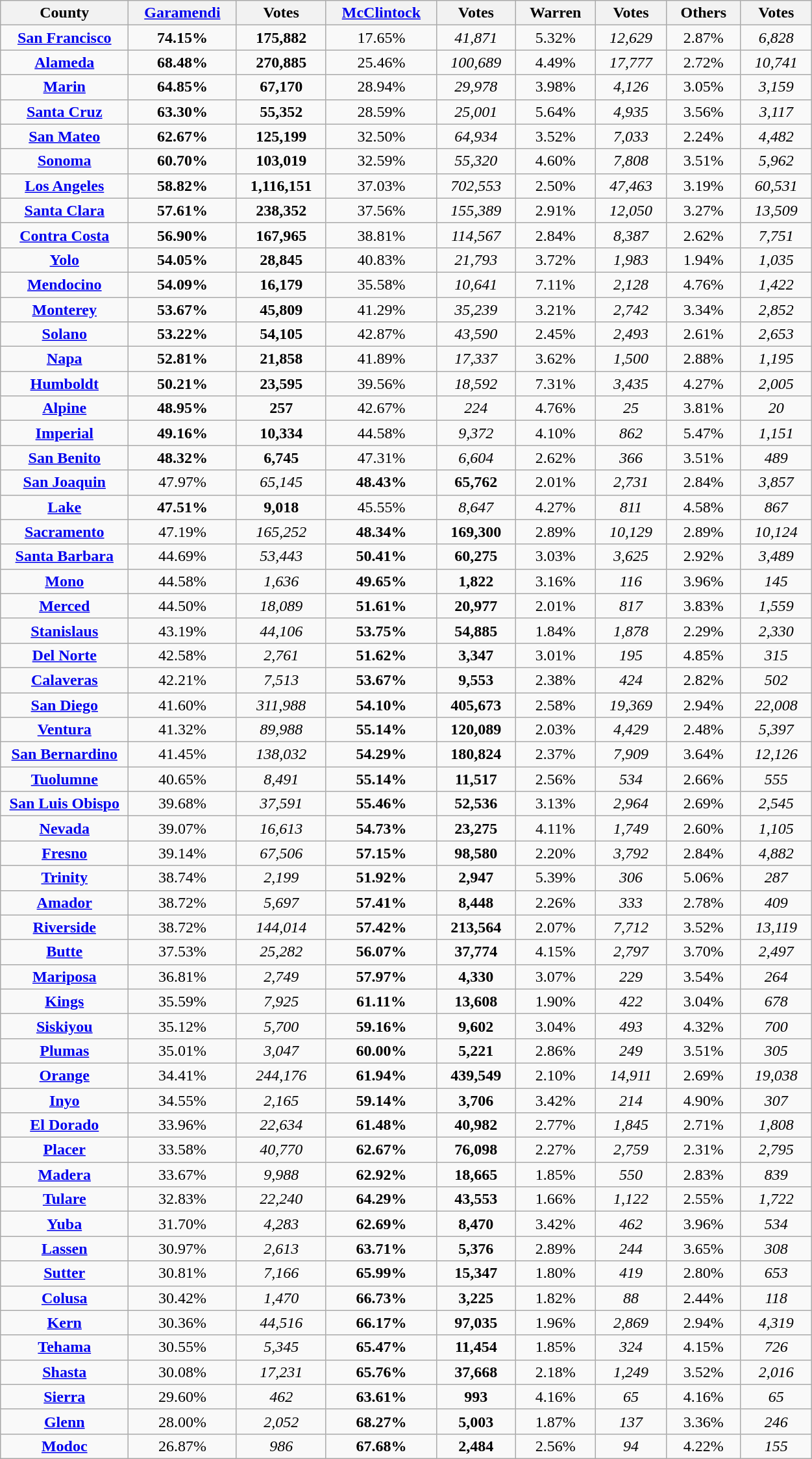<table class="wikitable sortable" style="width:66%;text-align:center">
<tr>
<th width="11%">County</th>
<th width="7%"><a href='#'>Garamendi</a></th>
<th width="6%">Votes</th>
<th width="7%"><a href='#'>McClintock</a></th>
<th width="6%">Votes</th>
<th width="6%">Warren</th>
<th width="6%">Votes</th>
<th width="6%">Others</th>
<th width="6%">Votes</th>
</tr>
<tr>
<td><strong><a href='#'>San Francisco</a></strong></td>
<td><strong>74.15%</strong></td>
<td><strong>175,882</strong></td>
<td>17.65%</td>
<td><em>41,871</em></td>
<td>5.32%</td>
<td><em>12,629</em></td>
<td>2.87%</td>
<td><em>6,828</em></td>
</tr>
<tr>
<td><strong><a href='#'>Alameda</a></strong></td>
<td><strong>68.48%</strong></td>
<td><strong>270,885</strong></td>
<td>25.46%</td>
<td><em>100,689</em></td>
<td>4.49%</td>
<td><em>17,777</em></td>
<td>2.72%</td>
<td><em>10,741</em></td>
</tr>
<tr>
<td><strong><a href='#'>Marin</a></strong></td>
<td><strong>64.85%</strong></td>
<td><strong>67,170</strong></td>
<td>28.94%</td>
<td><em>29,978</em></td>
<td>3.98%</td>
<td><em>4,126</em></td>
<td>3.05%</td>
<td><em>3,159</em></td>
</tr>
<tr>
<td><strong><a href='#'>Santa Cruz</a></strong></td>
<td><strong>63.30%</strong></td>
<td><strong>55,352</strong></td>
<td>28.59%</td>
<td><em>25,001</em></td>
<td>5.64%</td>
<td><em>4,935</em></td>
<td>3.56%</td>
<td><em>3,117</em></td>
</tr>
<tr>
<td><strong><a href='#'>San Mateo</a></strong></td>
<td><strong>62.67%</strong></td>
<td><strong>125,199</strong></td>
<td>32.50%</td>
<td><em>64,934</em></td>
<td>3.52%</td>
<td><em>7,033</em></td>
<td>2.24%</td>
<td><em>4,482</em></td>
</tr>
<tr>
<td><strong><a href='#'>Sonoma</a></strong></td>
<td><strong>60.70%</strong></td>
<td><strong>103,019</strong></td>
<td>32.59%</td>
<td><em>55,320</em></td>
<td>4.60%</td>
<td><em>7,808</em></td>
<td>3.51%</td>
<td><em>5,962</em></td>
</tr>
<tr>
<td><strong><a href='#'>Los Angeles</a></strong></td>
<td><strong>58.82%</strong></td>
<td><strong>1,116,151</strong></td>
<td>37.03%</td>
<td><em>702,553</em></td>
<td>2.50%</td>
<td><em>47,463</em></td>
<td>3.19%</td>
<td><em>60,531</em></td>
</tr>
<tr>
<td><strong><a href='#'>Santa Clara</a></strong></td>
<td><strong>57.61%</strong></td>
<td><strong>238,352</strong></td>
<td>37.56%</td>
<td><em>155,389</em></td>
<td>2.91%</td>
<td><em>12,050</em></td>
<td>3.27%</td>
<td><em>13,509</em></td>
</tr>
<tr>
<td><strong><a href='#'>Contra Costa</a></strong></td>
<td><strong>56.90%</strong></td>
<td><strong>167,965</strong></td>
<td>38.81%</td>
<td><em>114,567</em></td>
<td>2.84%</td>
<td><em>8,387</em></td>
<td>2.62%</td>
<td><em>7,751</em></td>
</tr>
<tr>
<td><strong><a href='#'>Yolo</a></strong></td>
<td><strong>54.05%</strong></td>
<td><strong>28,845</strong></td>
<td>40.83%</td>
<td><em>21,793</em></td>
<td>3.72%</td>
<td><em>1,983</em></td>
<td>1.94%</td>
<td><em>1,035</em></td>
</tr>
<tr>
<td><strong><a href='#'>Mendocino</a></strong></td>
<td><strong>54.09%</strong></td>
<td><strong>16,179</strong></td>
<td>35.58%</td>
<td><em>10,641</em></td>
<td>7.11%</td>
<td><em>2,128</em></td>
<td>4.76%</td>
<td><em>1,422</em></td>
</tr>
<tr>
<td><strong><a href='#'>Monterey</a></strong></td>
<td><strong>53.67%</strong></td>
<td><strong>45,809</strong></td>
<td>41.29%</td>
<td><em>35,239</em></td>
<td>3.21%</td>
<td><em>2,742</em></td>
<td>3.34%</td>
<td><em>2,852</em></td>
</tr>
<tr>
<td><strong><a href='#'>Solano</a></strong></td>
<td><strong>53.22%</strong></td>
<td><strong>54,105</strong></td>
<td>42.87%</td>
<td><em>43,590</em></td>
<td>2.45%</td>
<td><em>2,493</em></td>
<td>2.61%</td>
<td><em>2,653</em></td>
</tr>
<tr>
<td><strong><a href='#'>Napa</a></strong></td>
<td><strong>52.81%</strong></td>
<td><strong>21,858</strong></td>
<td>41.89%</td>
<td><em>17,337</em></td>
<td>3.62%</td>
<td><em>1,500</em></td>
<td>2.88%</td>
<td><em>1,195</em></td>
</tr>
<tr>
<td><strong><a href='#'>Humboldt</a></strong></td>
<td><strong>50.21%</strong></td>
<td><strong>23,595</strong></td>
<td>39.56%</td>
<td><em>18,592</em></td>
<td>7.31%</td>
<td><em>3,435</em></td>
<td>4.27%</td>
<td><em>2,005</em></td>
</tr>
<tr>
<td><strong><a href='#'>Alpine</a></strong></td>
<td><strong>48.95%</strong></td>
<td><strong>257</strong></td>
<td>42.67%</td>
<td><em>224</em></td>
<td>4.76%</td>
<td><em>25</em></td>
<td>3.81%</td>
<td><em>20</em></td>
</tr>
<tr>
<td><strong><a href='#'>Imperial</a></strong></td>
<td><strong>49.16%</strong></td>
<td><strong>10,334</strong></td>
<td>44.58%</td>
<td><em>9,372</em></td>
<td>4.10%</td>
<td><em>862</em></td>
<td>5.47%</td>
<td><em>1,151</em></td>
</tr>
<tr>
<td><strong><a href='#'>San Benito</a></strong></td>
<td><strong>48.32%</strong></td>
<td><strong>6,745</strong></td>
<td>47.31%</td>
<td><em>6,604</em></td>
<td>2.62%</td>
<td><em>366</em></td>
<td>3.51%</td>
<td><em>489</em></td>
</tr>
<tr>
<td><strong><a href='#'>San Joaquin</a></strong></td>
<td>47.97%</td>
<td><em>65,145</em></td>
<td><strong>48.43%</strong></td>
<td><strong>65,762</strong></td>
<td>2.01%</td>
<td><em>2,731</em></td>
<td>2.84%</td>
<td><em>3,857</em></td>
</tr>
<tr>
<td><strong><a href='#'>Lake</a></strong></td>
<td><strong>47.51%</strong></td>
<td><strong>9,018</strong></td>
<td>45.55%</td>
<td><em>8,647</em></td>
<td>4.27%</td>
<td><em>811</em></td>
<td>4.58%</td>
<td><em>867</em></td>
</tr>
<tr>
<td><strong><a href='#'>Sacramento</a></strong></td>
<td>47.19%</td>
<td><em>165,252</em></td>
<td><strong>48.34%</strong></td>
<td><strong>169,300</strong></td>
<td>2.89%</td>
<td><em>10,129</em></td>
<td>2.89%</td>
<td><em>10,124</em></td>
</tr>
<tr>
<td><strong><a href='#'>Santa Barbara</a></strong></td>
<td>44.69%</td>
<td><em>53,443</em></td>
<td><strong>50.41%</strong></td>
<td><strong>60,275</strong></td>
<td>3.03%</td>
<td><em>3,625</em></td>
<td>2.92%</td>
<td><em>3,489</em></td>
</tr>
<tr>
<td><strong><a href='#'>Mono</a></strong></td>
<td>44.58%</td>
<td><em>1,636</em></td>
<td><strong>49.65%</strong></td>
<td><strong>1,822</strong></td>
<td>3.16%</td>
<td><em>116</em></td>
<td>3.96%</td>
<td><em>145</em></td>
</tr>
<tr>
<td><strong><a href='#'>Merced</a></strong></td>
<td>44.50%</td>
<td><em>18,089</em></td>
<td><strong>51.61%</strong></td>
<td><strong>20,977</strong></td>
<td>2.01%</td>
<td><em>817</em></td>
<td>3.83%</td>
<td><em>1,559</em></td>
</tr>
<tr>
<td><strong><a href='#'>Stanislaus</a></strong></td>
<td>43.19%</td>
<td><em>44,106</em></td>
<td><strong>53.75%</strong></td>
<td><strong>54,885</strong></td>
<td>1.84%</td>
<td><em>1,878</em></td>
<td>2.29%</td>
<td><em>2,330</em></td>
</tr>
<tr>
<td><strong><a href='#'>Del Norte</a></strong></td>
<td>42.58%</td>
<td><em>2,761</em></td>
<td><strong>51.62%</strong></td>
<td><strong>3,347</strong></td>
<td>3.01%</td>
<td><em>195</em></td>
<td>4.85%</td>
<td><em>315</em></td>
</tr>
<tr>
<td><strong><a href='#'>Calaveras</a></strong></td>
<td>42.21%</td>
<td><em>7,513</em></td>
<td><strong>53.67%</strong></td>
<td><strong>9,553</strong></td>
<td>2.38%</td>
<td><em>424</em></td>
<td>2.82%</td>
<td><em>502</em></td>
</tr>
<tr>
<td><strong><a href='#'>San Diego</a></strong></td>
<td>41.60%</td>
<td><em>311,988</em></td>
<td><strong>54.10%</strong></td>
<td><strong>405,673</strong></td>
<td>2.58%</td>
<td><em>19,369</em></td>
<td>2.94%</td>
<td><em>22,008</em></td>
</tr>
<tr>
<td><strong><a href='#'>Ventura</a></strong></td>
<td>41.32%</td>
<td><em>89,988</em></td>
<td><strong>55.14%</strong></td>
<td><strong>120,089</strong></td>
<td>2.03%</td>
<td><em>4,429</em></td>
<td>2.48%</td>
<td><em>5,397</em></td>
</tr>
<tr>
<td><strong><a href='#'>San Bernardino</a></strong></td>
<td>41.45%</td>
<td><em>138,032</em></td>
<td><strong>54.29%</strong></td>
<td><strong>180,824</strong></td>
<td>2.37%</td>
<td><em>7,909</em></td>
<td>3.64%</td>
<td><em>12,126</em></td>
</tr>
<tr>
<td><strong><a href='#'>Tuolumne</a></strong></td>
<td>40.65%</td>
<td><em>8,491</em></td>
<td><strong>55.14%</strong></td>
<td><strong>11,517</strong></td>
<td>2.56%</td>
<td><em>534</em></td>
<td>2.66%</td>
<td><em>555</em></td>
</tr>
<tr>
<td><strong><a href='#'>San Luis Obispo</a></strong></td>
<td>39.68%</td>
<td><em>37,591</em></td>
<td><strong>55.46%</strong></td>
<td><strong>52,536</strong></td>
<td>3.13%</td>
<td><em>2,964</em></td>
<td>2.69%</td>
<td><em>2,545</em></td>
</tr>
<tr>
<td><strong><a href='#'>Nevada</a></strong></td>
<td>39.07%</td>
<td><em>16,613</em></td>
<td><strong>54.73%</strong></td>
<td><strong>23,275</strong></td>
<td>4.11%</td>
<td><em>1,749</em></td>
<td>2.60%</td>
<td><em>1,105</em></td>
</tr>
<tr>
<td><strong><a href='#'>Fresno</a></strong></td>
<td>39.14%</td>
<td><em>67,506</em></td>
<td><strong>57.15%</strong></td>
<td><strong>98,580</strong></td>
<td>2.20%</td>
<td><em>3,792</em></td>
<td>2.84%</td>
<td><em>4,882</em></td>
</tr>
<tr>
<td><strong><a href='#'>Trinity</a></strong></td>
<td>38.74%</td>
<td><em>2,199</em></td>
<td><strong>51.92%</strong></td>
<td><strong>2,947</strong></td>
<td>5.39%</td>
<td><em>306</em></td>
<td>5.06%</td>
<td><em>287</em></td>
</tr>
<tr>
<td><strong><a href='#'>Amador</a></strong></td>
<td>38.72%</td>
<td><em>5,697</em></td>
<td><strong>57.41%</strong></td>
<td><strong>8,448</strong></td>
<td>2.26%</td>
<td><em>333</em></td>
<td>2.78%</td>
<td><em>409</em></td>
</tr>
<tr>
<td><strong><a href='#'>Riverside</a></strong></td>
<td>38.72%</td>
<td><em>144,014</em></td>
<td><strong>57.42%</strong></td>
<td><strong>213,564</strong></td>
<td>2.07%</td>
<td><em>7,712</em></td>
<td>3.52%</td>
<td><em>13,119</em></td>
</tr>
<tr>
<td><strong><a href='#'>Butte</a></strong></td>
<td>37.53%</td>
<td><em>25,282</em></td>
<td><strong>56.07%</strong></td>
<td><strong>37,774</strong></td>
<td>4.15%</td>
<td><em>2,797</em></td>
<td>3.70%</td>
<td><em>2,497</em></td>
</tr>
<tr>
<td><strong><a href='#'>Mariposa</a></strong></td>
<td>36.81%</td>
<td><em>2,749</em></td>
<td><strong>57.97%</strong></td>
<td><strong>4,330</strong></td>
<td>3.07%</td>
<td><em>229</em></td>
<td>3.54%</td>
<td><em>264</em></td>
</tr>
<tr>
<td><strong><a href='#'>Kings</a></strong></td>
<td>35.59%</td>
<td><em>7,925</em></td>
<td><strong>61.11%</strong></td>
<td><strong>13,608</strong></td>
<td>1.90%</td>
<td><em>422</em></td>
<td>3.04%</td>
<td><em>678</em></td>
</tr>
<tr>
<td><strong><a href='#'>Siskiyou</a></strong></td>
<td>35.12%</td>
<td><em>5,700</em></td>
<td><strong>59.16%</strong></td>
<td><strong>9,602</strong></td>
<td>3.04%</td>
<td><em>493</em></td>
<td>4.32%</td>
<td><em>700</em></td>
</tr>
<tr>
<td><strong><a href='#'>Plumas</a></strong></td>
<td>35.01%</td>
<td><em>3,047</em></td>
<td><strong>60.00%</strong></td>
<td><strong>5,221</strong></td>
<td>2.86%</td>
<td><em>249</em></td>
<td>3.51%</td>
<td><em>305</em></td>
</tr>
<tr>
<td><strong><a href='#'>Orange</a></strong></td>
<td>34.41%</td>
<td><em>244,176</em></td>
<td><strong>61.94%</strong></td>
<td><strong>439,549</strong></td>
<td>2.10%</td>
<td><em>14,911</em></td>
<td>2.69%</td>
<td><em>19,038</em></td>
</tr>
<tr>
<td><strong><a href='#'>Inyo</a></strong></td>
<td>34.55%</td>
<td><em>2,165</em></td>
<td><strong>59.14%</strong></td>
<td><strong>3,706</strong></td>
<td>3.42%</td>
<td><em>214</em></td>
<td>4.90%</td>
<td><em>307</em></td>
</tr>
<tr>
<td><strong><a href='#'>El Dorado</a></strong></td>
<td>33.96%</td>
<td><em>22,634</em></td>
<td><strong>61.48%</strong></td>
<td><strong>40,982</strong></td>
<td>2.77%</td>
<td><em>1,845</em></td>
<td>2.71%</td>
<td><em>1,808</em></td>
</tr>
<tr>
<td><strong><a href='#'>Placer</a></strong></td>
<td>33.58%</td>
<td><em>40,770</em></td>
<td><strong>62.67%</strong></td>
<td><strong>76,098</strong></td>
<td>2.27%</td>
<td><em>2,759</em></td>
<td>2.31%</td>
<td><em>2,795</em></td>
</tr>
<tr>
<td><strong><a href='#'>Madera</a></strong></td>
<td>33.67%</td>
<td><em>9,988</em></td>
<td><strong>62.92%</strong></td>
<td><strong>18,665</strong></td>
<td>1.85%</td>
<td><em>550</em></td>
<td>2.83%</td>
<td><em>839</em></td>
</tr>
<tr>
<td><strong><a href='#'>Tulare</a></strong></td>
<td>32.83%</td>
<td><em>22,240</em></td>
<td><strong>64.29%</strong></td>
<td><strong>43,553</strong></td>
<td>1.66%</td>
<td><em>1,122</em></td>
<td>2.55%</td>
<td><em>1,722</em></td>
</tr>
<tr>
<td><strong><a href='#'>Yuba</a></strong></td>
<td>31.70%</td>
<td><em>4,283</em></td>
<td><strong>62.69%</strong></td>
<td><strong>8,470</strong></td>
<td>3.42%</td>
<td><em>462</em></td>
<td>3.96%</td>
<td><em>534</em></td>
</tr>
<tr>
<td><strong><a href='#'>Lassen</a></strong></td>
<td>30.97%</td>
<td><em>2,613</em></td>
<td><strong>63.71%</strong></td>
<td><strong>5,376</strong></td>
<td>2.89%</td>
<td><em>244</em></td>
<td>3.65%</td>
<td><em>308</em></td>
</tr>
<tr>
<td><strong><a href='#'>Sutter</a></strong></td>
<td>30.81%</td>
<td><em>7,166</em></td>
<td><strong>65.99%</strong></td>
<td><strong>15,347</strong></td>
<td>1.80%</td>
<td><em>419</em></td>
<td>2.80%</td>
<td><em>653</em></td>
</tr>
<tr>
<td><strong><a href='#'>Colusa</a></strong></td>
<td>30.42%</td>
<td><em>1,470</em></td>
<td><strong>66.73%</strong></td>
<td><strong>3,225</strong></td>
<td>1.82%</td>
<td><em>88</em></td>
<td>2.44%</td>
<td><em>118</em></td>
</tr>
<tr>
<td><strong><a href='#'>Kern</a></strong></td>
<td>30.36%</td>
<td><em>44,516</em></td>
<td><strong>66.17%</strong></td>
<td><strong>97,035</strong></td>
<td>1.96%</td>
<td><em>2,869</em></td>
<td>2.94%</td>
<td><em>4,319</em></td>
</tr>
<tr>
<td><strong><a href='#'>Tehama</a></strong></td>
<td>30.55%</td>
<td><em>5,345</em></td>
<td><strong>65.47%</strong></td>
<td><strong>11,454</strong></td>
<td>1.85%</td>
<td><em>324</em></td>
<td>4.15%</td>
<td><em>726</em></td>
</tr>
<tr>
<td><strong><a href='#'>Shasta</a></strong></td>
<td>30.08%</td>
<td><em>17,231</em></td>
<td><strong>65.76%</strong></td>
<td><strong>37,668</strong></td>
<td>2.18%</td>
<td><em>1,249</em></td>
<td>3.52%</td>
<td><em>2,016</em></td>
</tr>
<tr>
<td><strong><a href='#'>Sierra</a></strong></td>
<td>29.60%</td>
<td><em>462</em></td>
<td><strong>63.61%</strong></td>
<td><strong>993</strong></td>
<td>4.16%</td>
<td><em>65</em></td>
<td>4.16%</td>
<td><em>65</em></td>
</tr>
<tr>
<td><strong><a href='#'>Glenn</a></strong></td>
<td>28.00%</td>
<td><em>2,052</em></td>
<td><strong>68.27%</strong></td>
<td><strong>5,003</strong></td>
<td>1.87%</td>
<td><em>137</em></td>
<td>3.36%</td>
<td><em>246</em></td>
</tr>
<tr>
<td><strong><a href='#'>Modoc</a></strong></td>
<td>26.87%</td>
<td><em>986</em></td>
<td><strong>67.68%</strong></td>
<td><strong>2,484</strong></td>
<td>2.56%</td>
<td><em>94</em></td>
<td>4.22%</td>
<td><em>155</em></td>
</tr>
</table>
